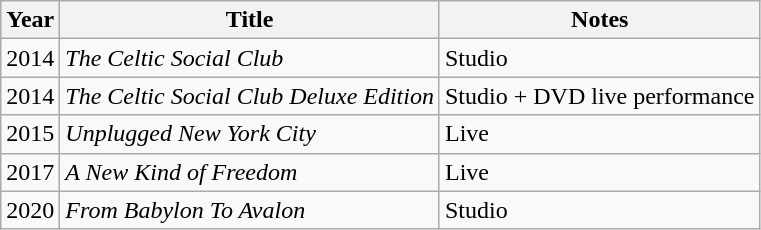<table class="wikitable">
<tr>
<th>Year</th>
<th>Title</th>
<th>Notes</th>
</tr>
<tr>
<td>2014</td>
<td><em>The Celtic Social Club</em></td>
<td>Studio</td>
</tr>
<tr>
<td>2014</td>
<td><em>The Celtic Social Club Deluxe Edition</em></td>
<td>Studio + DVD live performance</td>
</tr>
<tr>
<td>2015</td>
<td><em>Unplugged New York City</em></td>
<td>Live</td>
</tr>
<tr>
<td>2017</td>
<td><em>A New Kind of Freedom</em></td>
<td>Live</td>
</tr>
<tr>
<td>2020</td>
<td><em>From Babylon To Avalon</em></td>
<td>Studio</td>
</tr>
</table>
